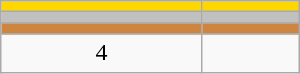<table class="wikitable" style="width:200px;">
<tr style="background:gold;">
<td align=center></td>
<td></td>
</tr>
<tr style="background:silver;">
<td align=center></td>
<td></td>
</tr>
<tr style="background:peru;">
<td align=center></td>
<td></td>
</tr>
<tr>
<td align=center>4</td>
<td></td>
</tr>
</table>
